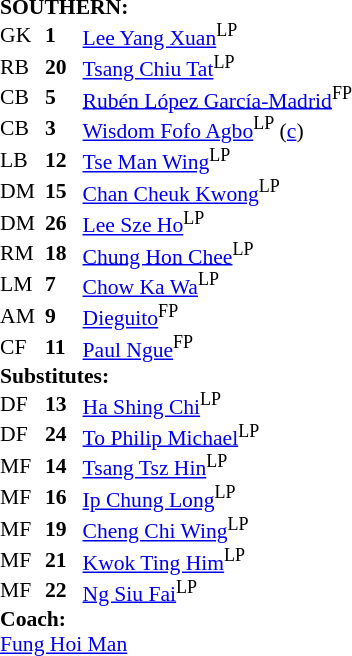<table style="font-size: 90%" cellspacing="0" cellpadding="0" align=center>
<tr>
<td colspan="4"><strong>SOUTHERN:</strong></td>
</tr>
<tr>
<th width="30"></th>
<th width="25"></th>
</tr>
<tr>
<td>GK</td>
<td><strong>1</strong></td>
<td> <a href='#'>Lee Yang Xuan</a><sup>LP</sup></td>
<td></td>
<td></td>
</tr>
<tr>
<td>RB</td>
<td><strong>20</strong></td>
<td> <a href='#'>Tsang Chiu Tat</a><sup>LP</sup></td>
<td></td>
<td></td>
</tr>
<tr>
<td>CB</td>
<td><strong>5</strong></td>
<td> <a href='#'>Rubén López García-Madrid</a><sup>FP</sup></td>
<td></td>
<td></td>
</tr>
<tr>
<td>CB</td>
<td><strong>3</strong></td>
<td> <a href='#'>Wisdom Fofo Agbo</a><sup>LP</sup> (<a href='#'>c</a>)</td>
<td></td>
<td></td>
</tr>
<tr>
<td>LB</td>
<td><strong>12</strong></td>
<td> <a href='#'>Tse Man Wing</a><sup>LP</sup></td>
<td></td>
<td></td>
</tr>
<tr>
<td>DM</td>
<td><strong>15</strong></td>
<td> <a href='#'>Chan Cheuk Kwong</a><sup>LP</sup></td>
<td></td>
<td></td>
</tr>
<tr>
<td>DM</td>
<td><strong>26</strong></td>
<td> <a href='#'>Lee Sze Ho</a><sup>LP</sup></td>
<td></td>
<td></td>
</tr>
<tr>
<td>RM</td>
<td><strong>18</strong></td>
<td> <a href='#'>Chung Hon Chee</a><sup>LP</sup></td>
<td></td>
<td></td>
</tr>
<tr>
<td>LM</td>
<td><strong>7</strong></td>
<td> <a href='#'>Chow Ka Wa</a><sup>LP</sup></td>
<td></td>
<td></td>
</tr>
<tr>
<td>AM</td>
<td><strong>9</strong></td>
<td> <a href='#'>Dieguito</a><sup>FP</sup></td>
<td></td>
<td></td>
</tr>
<tr>
<td>CF</td>
<td><strong>11</strong></td>
<td> <a href='#'>Paul Ngue</a><sup>FP</sup></td>
<td></td>
<td></td>
</tr>
<tr>
<td colspan=4><strong>Substitutes:</strong></td>
</tr>
<tr>
<td>DF</td>
<td><strong>13</strong></td>
<td> <a href='#'>Ha Shing Chi</a><sup>LP</sup></td>
<td></td>
<td></td>
</tr>
<tr>
<td>DF</td>
<td><strong>24</strong></td>
<td> <a href='#'>To Philip Michael</a><sup>LP</sup></td>
<td></td>
<td></td>
</tr>
<tr>
<td>MF</td>
<td><strong>14</strong></td>
<td> <a href='#'>Tsang Tsz Hin</a><sup>LP</sup></td>
<td></td>
<td></td>
</tr>
<tr>
<td>MF</td>
<td><strong>16</strong></td>
<td> <a href='#'>Ip Chung Long</a><sup>LP</sup></td>
<td></td>
<td></td>
</tr>
<tr>
<td>MF</td>
<td><strong>19</strong></td>
<td> <a href='#'>Cheng Chi Wing</a><sup>LP</sup></td>
<td></td>
<td></td>
</tr>
<tr>
<td>MF</td>
<td><strong>21</strong></td>
<td> <a href='#'>Kwok Ting Him</a><sup>LP</sup></td>
<td></td>
<td></td>
</tr>
<tr>
<td>MF</td>
<td><strong>22</strong></td>
<td> <a href='#'>Ng Siu Fai</a><sup>LP</sup></td>
<td></td>
<td></td>
</tr>
<tr>
<td colspan=4><strong>Coach:</strong></td>
</tr>
<tr>
<td colspan="4"> <a href='#'>Fung Hoi Man</a></td>
</tr>
<tr>
</tr>
</table>
